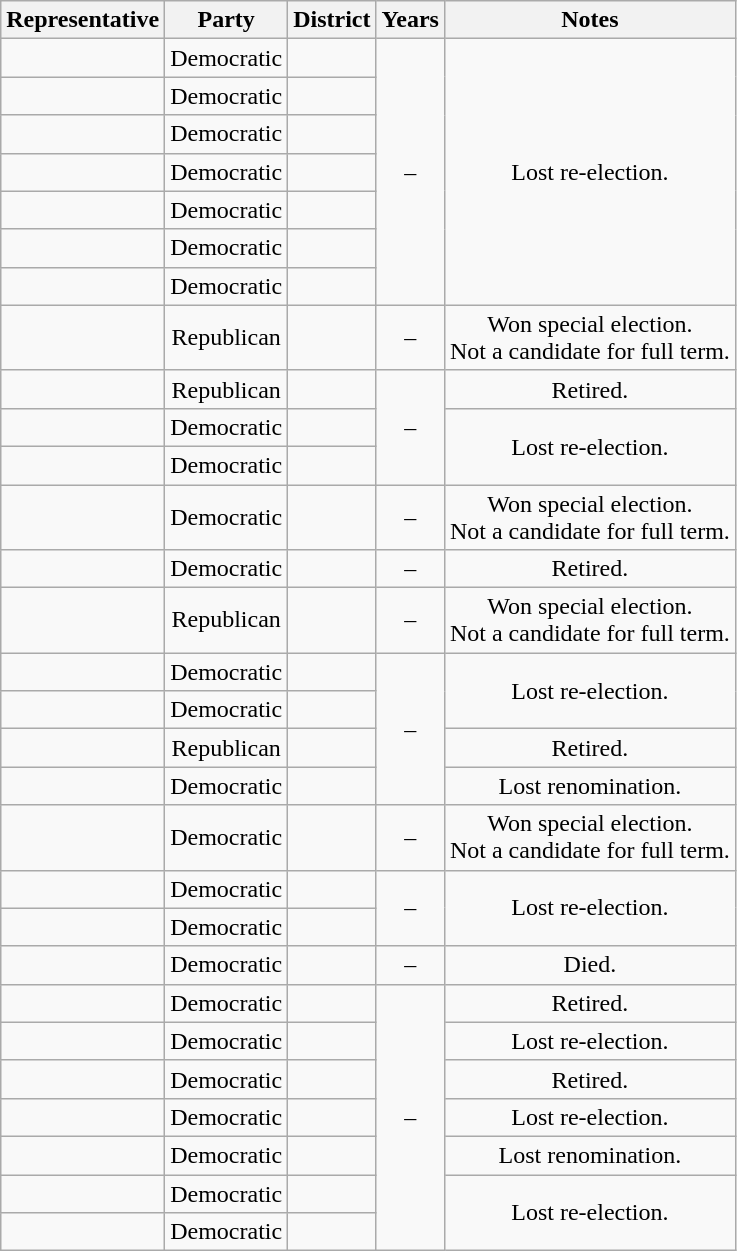<table class="wikitable sortable" style="text-align:center">
<tr valign=bottom>
<th>Representative</th>
<th>Party</th>
<th>District</th>
<th>Years</th>
<th>Notes</th>
</tr>
<tr>
<td align=left></td>
<td>Democratic</td>
<td></td>
<td rowspan="7" nowrap=""> –<br></td>
<td rowspan="7">Lost re-election.</td>
</tr>
<tr>
<td align=left></td>
<td>Democratic</td>
<td></td>
</tr>
<tr>
<td align=left></td>
<td>Democratic</td>
<td></td>
</tr>
<tr>
<td align=left></td>
<td>Democratic</td>
<td></td>
</tr>
<tr>
<td align=left></td>
<td>Democratic</td>
<td></td>
</tr>
<tr>
<td align=left></td>
<td>Democratic</td>
<td></td>
</tr>
<tr>
<td align=left></td>
<td>Democratic</td>
<td></td>
</tr>
<tr>
<td align=left></td>
<td>Republican</td>
<td></td>
<td nowrap> –<br></td>
<td>Won special election.<br>Not a candidate for full term.</td>
</tr>
<tr>
<td align=left></td>
<td>Republican</td>
<td></td>
<td rowspan="3" nowrap=""> –<br></td>
<td>Retired.</td>
</tr>
<tr>
<td align=left></td>
<td>Democratic</td>
<td></td>
<td rowspan="2">Lost re-election.</td>
</tr>
<tr>
<td align=left></td>
<td>Democratic</td>
<td></td>
</tr>
<tr>
<td align=left></td>
<td>Democratic</td>
<td></td>
<td nowrap> –<br></td>
<td>Won special election.<br>Not a candidate for full term.</td>
</tr>
<tr>
<td align=left></td>
<td>Democratic</td>
<td></td>
<td nowrap> –<br></td>
<td>Retired.</td>
</tr>
<tr>
<td align=left></td>
<td>Republican</td>
<td></td>
<td nowrap> –<br></td>
<td>Won special election.<br>Not a candidate for full term.</td>
</tr>
<tr>
<td align=left></td>
<td>Democratic</td>
<td></td>
<td rowspan="4" nowrap=""> –<br></td>
<td rowspan="2">Lost re-election.</td>
</tr>
<tr>
<td align=left></td>
<td>Democratic</td>
<td></td>
</tr>
<tr>
<td align=left></td>
<td>Republican</td>
<td></td>
<td>Retired.</td>
</tr>
<tr>
<td align=left></td>
<td>Democratic</td>
<td></td>
<td>Lost renomination.</td>
</tr>
<tr>
<td align=left></td>
<td>Democratic</td>
<td></td>
<td nowrap> –<br></td>
<td>Won special election.<br>Not a candidate for full term.</td>
</tr>
<tr>
<td align=left></td>
<td>Democratic</td>
<td></td>
<td rowspan="2" nowrap=""> –<br></td>
<td rowspan="2">Lost re-election.</td>
</tr>
<tr>
<td align=left></td>
<td>Democratic</td>
<td></td>
</tr>
<tr>
<td align=left></td>
<td>Democratic</td>
<td></td>
<td nowrap> –<br></td>
<td>Died.</td>
</tr>
<tr>
<td align=left></td>
<td>Democratic</td>
<td></td>
<td rowspan="7" nowrap=""> –<br></td>
<td>Retired.</td>
</tr>
<tr>
<td align=left></td>
<td>Democratic</td>
<td></td>
<td>Lost re-election.</td>
</tr>
<tr>
<td align=left></td>
<td>Democratic</td>
<td></td>
<td>Retired.</td>
</tr>
<tr>
<td align=left></td>
<td>Democratic</td>
<td></td>
<td>Lost re-election.</td>
</tr>
<tr>
<td align=left></td>
<td>Democratic</td>
<td></td>
<td>Lost renomination.</td>
</tr>
<tr>
<td align=left></td>
<td>Democratic</td>
<td></td>
<td rowspan="2">Lost re-election.</td>
</tr>
<tr>
<td align=left></td>
<td>Democratic</td>
<td></td>
</tr>
</table>
